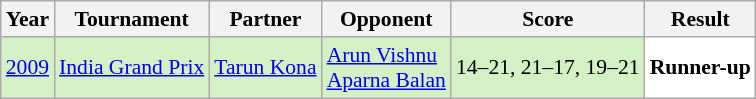<table class="sortable wikitable" style="font-size: 90%;">
<tr>
<th>Year</th>
<th>Tournament</th>
<th>Partner</th>
<th>Opponent</th>
<th>Score</th>
<th>Result</th>
</tr>
<tr style="background:#D4F1C5">
<td align="center"><a href='#'>2009</a></td>
<td align="left"><a href='#'>India Grand Prix</a></td>
<td align="left"> <a href='#'>Tarun Kona</a></td>
<td align="left"> <a href='#'>Arun Vishnu</a> <br>  <a href='#'>Aparna Balan</a></td>
<td align="left">14–21, 21–17, 19–21</td>
<td style="text-align:left; background:white"> <strong>Runner-up</strong></td>
</tr>
</table>
